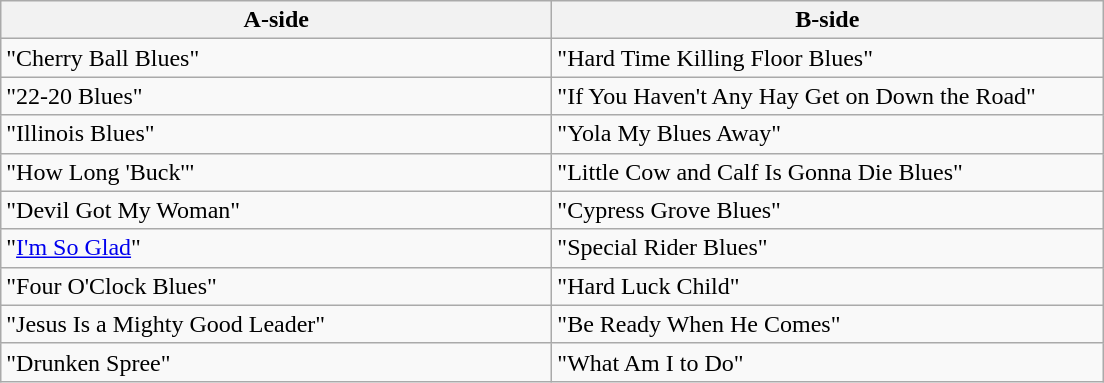<table class="wikitable">
<tr ">
<th style="width:360px;">A-side</th>
<th style="width:360px;">B-side</th>
</tr>
<tr style="text-align:left;">
<td>"Cherry Ball Blues"</td>
<td>"Hard Time Killing Floor Blues"</td>
</tr>
<tr style="text-align:left;">
<td>"22-20 Blues"</td>
<td>"If You Haven't Any Hay Get on Down the Road"</td>
</tr>
<tr style="text-align:left;">
<td>"Illinois Blues"</td>
<td>"Yola My Blues Away"</td>
</tr>
<tr style="text-align:left;">
<td>"How Long 'Buck'"</td>
<td>"Little Cow and Calf Is Gonna Die Blues"</td>
</tr>
<tr style="text-align:left;">
<td>"Devil Got My Woman"</td>
<td>"Cypress Grove Blues"</td>
</tr>
<tr style="text-align:left;">
<td>"<a href='#'>I'm So Glad</a>"</td>
<td>"Special Rider Blues"</td>
</tr>
<tr style="text-align:left;">
<td>"Four O'Clock Blues"</td>
<td>"Hard Luck Child"</td>
</tr>
<tr style="text-align:left;">
<td>"Jesus Is a Mighty Good Leader"</td>
<td>"Be Ready When He Comes"</td>
</tr>
<tr style="text-align:left;">
<td>"Drunken Spree"</td>
<td>"What Am I to Do"</td>
</tr>
</table>
